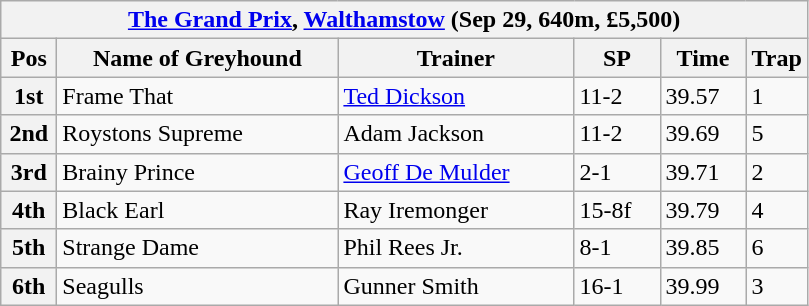<table class="wikitable">
<tr>
<th colspan="6"><a href='#'>The Grand Prix</a>, <a href='#'>Walthamstow</a> (Sep 29, 640m, £5,500)</th>
</tr>
<tr>
<th width=30>Pos</th>
<th width=180>Name of Greyhound</th>
<th width=150>Trainer</th>
<th width=50>SP</th>
<th width=50>Time</th>
<th width=30>Trap</th>
</tr>
<tr>
<th>1st</th>
<td>Frame That</td>
<td><a href='#'>Ted Dickson</a></td>
<td>11-2</td>
<td>39.57</td>
<td>1</td>
</tr>
<tr>
<th>2nd</th>
<td>Roystons Supreme</td>
<td>Adam Jackson</td>
<td>11-2</td>
<td>39.69</td>
<td>5</td>
</tr>
<tr>
<th>3rd</th>
<td>Brainy Prince</td>
<td><a href='#'>Geoff De Mulder</a></td>
<td>2-1</td>
<td>39.71</td>
<td>2</td>
</tr>
<tr>
<th>4th</th>
<td>Black Earl</td>
<td>Ray Iremonger</td>
<td>15-8f</td>
<td>39.79</td>
<td>4</td>
</tr>
<tr>
<th>5th</th>
<td>Strange Dame</td>
<td>Phil Rees Jr.</td>
<td>8-1</td>
<td>39.85</td>
<td>6</td>
</tr>
<tr>
<th>6th</th>
<td>Seagulls</td>
<td>Gunner Smith</td>
<td>16-1</td>
<td>39.99</td>
<td>3</td>
</tr>
</table>
